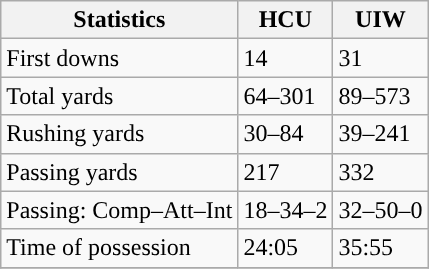<table class="wikitable" style="float: left;">
<tr>
<th>Statistics</th>
<th>HCU</th>
<th>UIW</th>
</tr>
<tr>
<td>First downs</td>
<td>14</td>
<td>31</td>
</tr>
<tr>
<td>Total yards</td>
<td>64–301</td>
<td>89–573</td>
</tr>
<tr>
<td>Rushing yards</td>
<td>30–84</td>
<td>39–241</td>
</tr>
<tr>
<td>Passing yards</td>
<td>217</td>
<td>332</td>
</tr>
<tr>
<td>Passing: Comp–Att–Int</td>
<td>18–34–2</td>
<td>32–50–0</td>
</tr>
<tr>
<td>Time of possession</td>
<td>24:05</td>
<td>35:55</td>
</tr>
<tr>
</tr>
</table>
